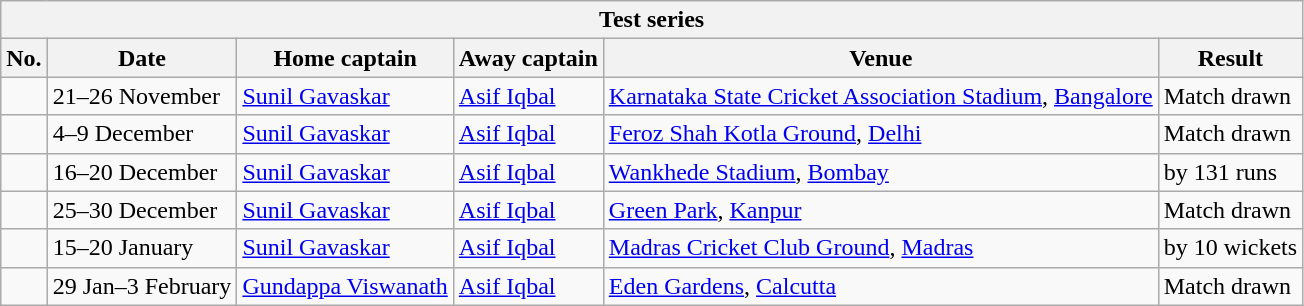<table class="wikitable">
<tr>
<th colspan="9">Test series</th>
</tr>
<tr>
<th>No.</th>
<th>Date</th>
<th>Home captain</th>
<th>Away captain</th>
<th>Venue</th>
<th>Result</th>
</tr>
<tr>
<td></td>
<td>21–26 November</td>
<td><a href='#'>Sunil Gavaskar</a></td>
<td><a href='#'>Asif Iqbal</a></td>
<td><a href='#'>Karnataka State Cricket Association Stadium</a>, <a href='#'>Bangalore</a></td>
<td>Match drawn</td>
</tr>
<tr>
<td></td>
<td>4–9 December</td>
<td><a href='#'>Sunil Gavaskar</a></td>
<td><a href='#'>Asif Iqbal</a></td>
<td><a href='#'>Feroz Shah Kotla Ground</a>, <a href='#'>Delhi</a></td>
<td>Match drawn</td>
</tr>
<tr>
<td></td>
<td>16–20 December</td>
<td><a href='#'>Sunil Gavaskar</a></td>
<td><a href='#'>Asif Iqbal</a></td>
<td><a href='#'>Wankhede Stadium</a>, <a href='#'>Bombay</a></td>
<td> by 131 runs</td>
</tr>
<tr>
<td></td>
<td>25–30 December</td>
<td><a href='#'>Sunil Gavaskar</a></td>
<td><a href='#'>Asif Iqbal</a></td>
<td><a href='#'>Green Park</a>, <a href='#'>Kanpur</a></td>
<td>Match drawn</td>
</tr>
<tr>
<td></td>
<td>15–20 January</td>
<td><a href='#'>Sunil Gavaskar</a></td>
<td><a href='#'>Asif Iqbal</a></td>
<td><a href='#'>Madras Cricket Club Ground</a>, <a href='#'>Madras</a></td>
<td> by 10 wickets</td>
</tr>
<tr>
<td></td>
<td>29 Jan–3 February</td>
<td><a href='#'>Gundappa Viswanath</a></td>
<td><a href='#'>Asif Iqbal</a></td>
<td><a href='#'>Eden Gardens</a>, <a href='#'>Calcutta</a></td>
<td>Match drawn</td>
</tr>
</table>
